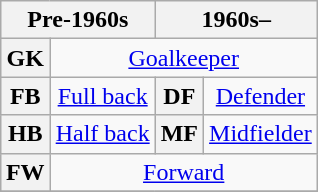<table class="wikitable plainrowheaders" style="text-align:center;margin-left:1em;float:right">
<tr>
<th colspan="2" scope="col">Pre-1960s</th>
<th colspan="2" scope="col">1960s–</th>
</tr>
<tr>
<th>GK</th>
<td colspan="3"><a href='#'>Goalkeeper</a></td>
</tr>
<tr>
<th>FB</th>
<td><a href='#'>Full back</a></td>
<th>DF</th>
<td><a href='#'>Defender</a></td>
</tr>
<tr>
<th>HB</th>
<td><a href='#'>Half back</a></td>
<th>MF</th>
<td><a href='#'>Midfielder</a></td>
</tr>
<tr>
<th>FW</th>
<td colspan="3"><a href='#'>Forward</a></td>
</tr>
<tr>
</tr>
</table>
